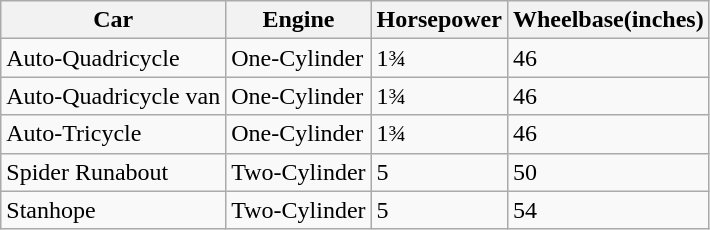<table class="wikitable">
<tr>
<th>Car</th>
<th>Engine</th>
<th>Horsepower</th>
<th>Wheelbase(inches)</th>
</tr>
<tr>
<td>Auto-Quadricycle</td>
<td>One-Cylinder</td>
<td>1¾</td>
<td>46</td>
</tr>
<tr>
<td>Auto-Quadricycle van</td>
<td>One-Cylinder</td>
<td>1¾</td>
<td>46</td>
</tr>
<tr>
<td>Auto-Tricycle</td>
<td>One-Cylinder</td>
<td>1¾</td>
<td>46</td>
</tr>
<tr>
<td>Spider Runabout</td>
<td>Two-Cylinder</td>
<td>5</td>
<td>50</td>
</tr>
<tr>
<td>Stanhope</td>
<td>Two-Cylinder</td>
<td>5</td>
<td>54</td>
</tr>
</table>
